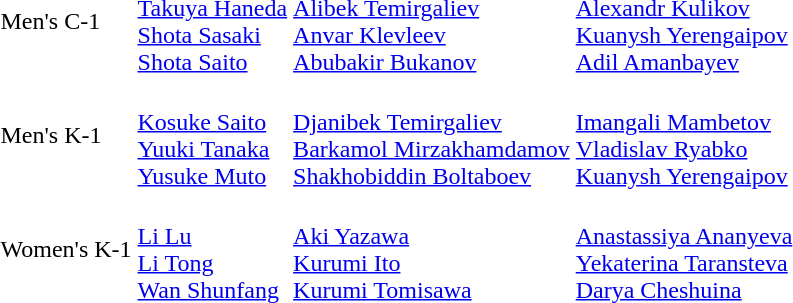<table>
<tr>
<td>Men's C-1</td>
<td><br><a href='#'>Takuya Haneda</a><br><a href='#'>Shota Sasaki</a><br><a href='#'>Shota Saito</a></td>
<td><br><a href='#'>Alibek Temirgaliev</a><br><a href='#'>Anvar Klevleev</a><br><a href='#'>Abubakir Bukanov</a></td>
<td><br><a href='#'>Alexandr Kulikov</a><br><a href='#'>Kuanysh Yerengaipov</a><br><a href='#'>Adil Amanbayev</a></td>
</tr>
<tr>
<td>Men's K-1</td>
<td><br><a href='#'>Kosuke Saito</a><br><a href='#'>Yuuki Tanaka</a><br><a href='#'>Yusuke Muto</a></td>
<td><br><a href='#'>Djanibek Temirgaliev</a><br><a href='#'>Barkamol Mirzakhamdamov</a><br><a href='#'>Shakhobiddin Boltaboev</a></td>
<td><br><a href='#'>Imangali Mambetov</a><br><a href='#'>Vladislav Ryabko</a><br><a href='#'>Kuanysh Yerengaipov</a></td>
</tr>
<tr>
<td>Women's K-1</td>
<td><br><a href='#'>Li Lu</a><br><a href='#'>Li Tong</a><br><a href='#'>Wan Shunfang</a></td>
<td><br><a href='#'>Aki Yazawa</a><br><a href='#'>Kurumi Ito</a><br><a href='#'>Kurumi Tomisawa</a></td>
<td><br><a href='#'>Anastassiya Ananyeva</a><br><a href='#'>Yekaterina Taransteva</a><br><a href='#'>Darya Cheshuina</a></td>
</tr>
</table>
